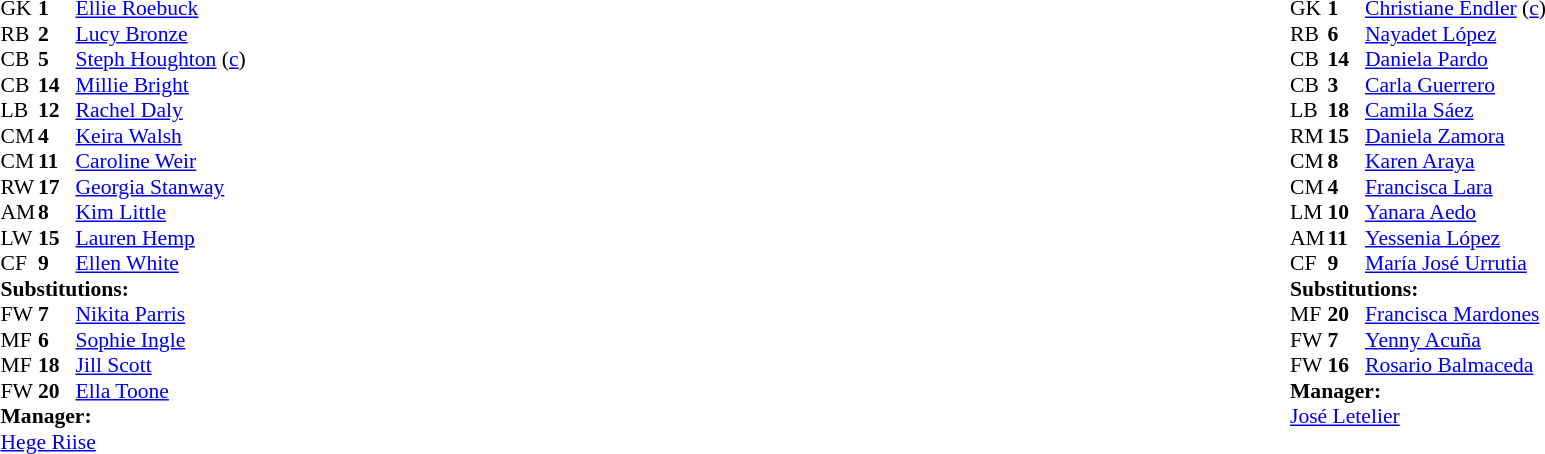<table width="100%">
<tr>
<td valign="top" width="40%"><br><table style="font-size:90%" cellspacing="0" cellpadding="0">
<tr>
<th width=25></th>
<th width=25></th>
</tr>
<tr>
<td>GK</td>
<td><strong>1</strong></td>
<td><a href='#'>Ellie Roebuck</a></td>
</tr>
<tr>
<td>RB</td>
<td><strong>2</strong></td>
<td><a href='#'>Lucy Bronze</a></td>
</tr>
<tr>
<td>CB</td>
<td><strong>5</strong></td>
<td><a href='#'>Steph Houghton</a> (<a href='#'>c</a>)</td>
</tr>
<tr>
<td>CB</td>
<td><strong>14</strong></td>
<td><a href='#'>Millie Bright</a></td>
</tr>
<tr>
<td>LB</td>
<td><strong>12</strong></td>
<td><a href='#'>Rachel Daly</a></td>
</tr>
<tr>
<td>CM</td>
<td><strong>4</strong></td>
<td><a href='#'>Keira Walsh</a></td>
<td></td>
<td></td>
</tr>
<tr>
<td>CM</td>
<td><strong>11</strong></td>
<td><a href='#'>Caroline Weir</a></td>
<td></td>
<td></td>
</tr>
<tr>
<td>RW</td>
<td><strong>17</strong></td>
<td><a href='#'>Georgia Stanway</a></td>
</tr>
<tr>
<td>AM</td>
<td><strong>8</strong></td>
<td><a href='#'>Kim Little</a></td>
<td></td>
<td></td>
</tr>
<tr>
<td>LW</td>
<td><strong>15</strong></td>
<td><a href='#'>Lauren Hemp</a></td>
<td></td>
<td></td>
</tr>
<tr>
<td>CF</td>
<td><strong>9</strong></td>
<td><a href='#'>Ellen White</a></td>
</tr>
<tr>
<td colspan=3><strong>Substitutions:</strong></td>
</tr>
<tr>
<td>FW</td>
<td><strong>7</strong></td>
<td><a href='#'>Nikita Parris</a></td>
<td></td>
<td></td>
</tr>
<tr>
<td>MF</td>
<td><strong>6</strong></td>
<td><a href='#'>Sophie Ingle</a></td>
<td></td>
<td></td>
</tr>
<tr>
<td>MF</td>
<td><strong>18</strong></td>
<td><a href='#'>Jill Scott</a></td>
<td></td>
<td></td>
</tr>
<tr>
<td>FW</td>
<td><strong>20</strong></td>
<td><a href='#'>Ella Toone</a></td>
<td></td>
<td></td>
</tr>
<tr>
<td colspan=3><strong>Manager:</strong></td>
</tr>
<tr>
<td colspan=3> <a href='#'>Hege Riise</a></td>
</tr>
</table>
</td>
<td valign="top"></td>
<td valign="top" width="50%"><br><table style="font-size:90%; margin:auto" cellspacing="0" cellpadding="0">
<tr>
<th width=25></th>
<th width=25></th>
</tr>
<tr>
<td>GK</td>
<td><strong>1</strong></td>
<td><a href='#'>Christiane Endler</a> (<a href='#'>c</a>)</td>
</tr>
<tr>
<td>RB</td>
<td><strong>6</strong></td>
<td><a href='#'>Nayadet López</a></td>
<td></td>
<td></td>
</tr>
<tr>
<td>CB</td>
<td><strong>14</strong></td>
<td><a href='#'>Daniela Pardo</a></td>
</tr>
<tr>
<td>CB</td>
<td><strong>3</strong></td>
<td><a href='#'>Carla Guerrero</a></td>
</tr>
<tr>
<td>LB</td>
<td><strong>18</strong></td>
<td><a href='#'>Camila Sáez</a></td>
</tr>
<tr>
<td>RM</td>
<td><strong>15</strong></td>
<td><a href='#'>Daniela Zamora</a></td>
</tr>
<tr>
<td>CM</td>
<td><strong>8</strong></td>
<td><a href='#'>Karen Araya</a></td>
</tr>
<tr>
<td>CM</td>
<td><strong>4</strong></td>
<td><a href='#'>Francisca Lara</a></td>
</tr>
<tr>
<td>LM</td>
<td><strong>10</strong></td>
<td><a href='#'>Yanara Aedo</a></td>
<td></td>
<td></td>
</tr>
<tr>
<td>AM</td>
<td><strong>11</strong></td>
<td><a href='#'>Yessenia López</a></td>
<td></td>
<td></td>
</tr>
<tr>
<td>CF</td>
<td><strong>9</strong></td>
<td><a href='#'>María José Urrutia</a></td>
</tr>
<tr>
<td colspan=3><strong>Substitutions:</strong></td>
</tr>
<tr>
<td>MF</td>
<td><strong>20</strong></td>
<td><a href='#'>Francisca Mardones</a></td>
<td></td>
<td></td>
</tr>
<tr>
<td>FW</td>
<td><strong>7</strong></td>
<td><a href='#'>Yenny Acuña</a></td>
<td></td>
<td></td>
</tr>
<tr>
<td>FW</td>
<td><strong>16</strong></td>
<td><a href='#'>Rosario Balmaceda</a></td>
<td></td>
<td></td>
</tr>
<tr>
<td colspan=3><strong>Manager:</strong></td>
</tr>
<tr>
<td colspan=3><a href='#'>José Letelier</a></td>
</tr>
</table>
</td>
</tr>
</table>
